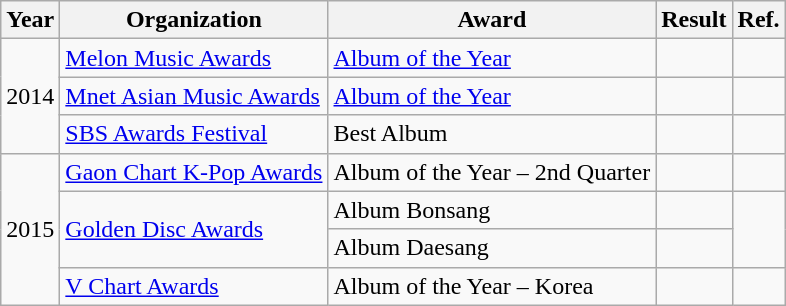<table class="wikitable plainrowheaders">
<tr>
<th scope="col">Year</th>
<th scope="col">Organization</th>
<th scope="col">Award</th>
<th scope="col">Result</th>
<th>Ref.</th>
</tr>
<tr>
<td rowspan="3">2014</td>
<td><a href='#'>Melon Music Awards</a></td>
<td><a href='#'>Album of the Year</a></td>
<td></td>
<td></td>
</tr>
<tr>
<td><a href='#'>Mnet Asian Music Awards</a></td>
<td><a href='#'>Album of the Year</a></td>
<td></td>
<td align="center"></td>
</tr>
<tr>
<td><a href='#'>SBS Awards Festival</a></td>
<td>Best Album</td>
<td></td>
<td align="center"></td>
</tr>
<tr>
<td rowspan="4">2015</td>
<td><a href='#'>Gaon Chart K-Pop Awards</a></td>
<td>Album of the Year – 2nd Quarter</td>
<td></td>
<td align="center"></td>
</tr>
<tr>
<td rowspan="2"><a href='#'>Golden Disc Awards</a></td>
<td>Album Bonsang</td>
<td></td>
<td align="center" rowspan="2"></td>
</tr>
<tr>
<td>Album Daesang</td>
<td></td>
</tr>
<tr>
<td><a href='#'>V Chart Awards</a></td>
<td>Album of the Year – Korea</td>
<td></td>
<td align="center"></td>
</tr>
</table>
